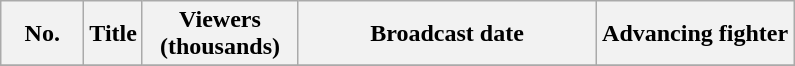<table class="wikitable plainrowheaders">
<tr>
<th style="width:3em">No.</th>
<th>Title</th>
<th style="width:6em">Viewers<br>(thousands)</th>
<th style="width:12em">Broadcast date</th>
<th>Advancing fighter</th>
</tr>
<tr>
</tr>
</table>
